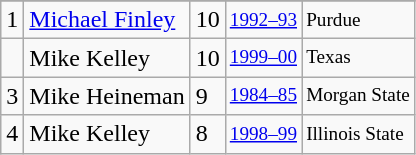<table class="wikitable">
<tr>
</tr>
<tr>
<td>1</td>
<td><a href='#'>Michael Finley</a></td>
<td>10</td>
<td style="font-size:80%;"><a href='#'>1992–93</a></td>
<td style="font-size:80%;">Purdue</td>
</tr>
<tr>
<td></td>
<td>Mike Kelley</td>
<td>10</td>
<td style="font-size:80%;"><a href='#'>1999–00</a></td>
<td style="font-size:80%;">Texas</td>
</tr>
<tr>
<td>3</td>
<td>Mike Heineman</td>
<td>9</td>
<td style="font-size:80%;"><a href='#'>1984–85</a></td>
<td style="font-size:80%;">Morgan State</td>
</tr>
<tr>
<td>4</td>
<td>Mike Kelley</td>
<td>8</td>
<td style="font-size:80%;"><a href='#'>1998–99</a></td>
<td style="font-size:80%;">Illinois State</td>
</tr>
</table>
